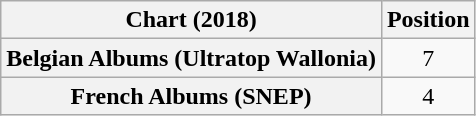<table class="wikitable sortable plainrowheaders" style="text-align:center">
<tr>
<th scope="col">Chart (2018)</th>
<th scope="col">Position</th>
</tr>
<tr>
<th scope="row">Belgian Albums (Ultratop Wallonia)</th>
<td>7</td>
</tr>
<tr>
<th scope="row">French Albums (SNEP)</th>
<td>4</td>
</tr>
</table>
